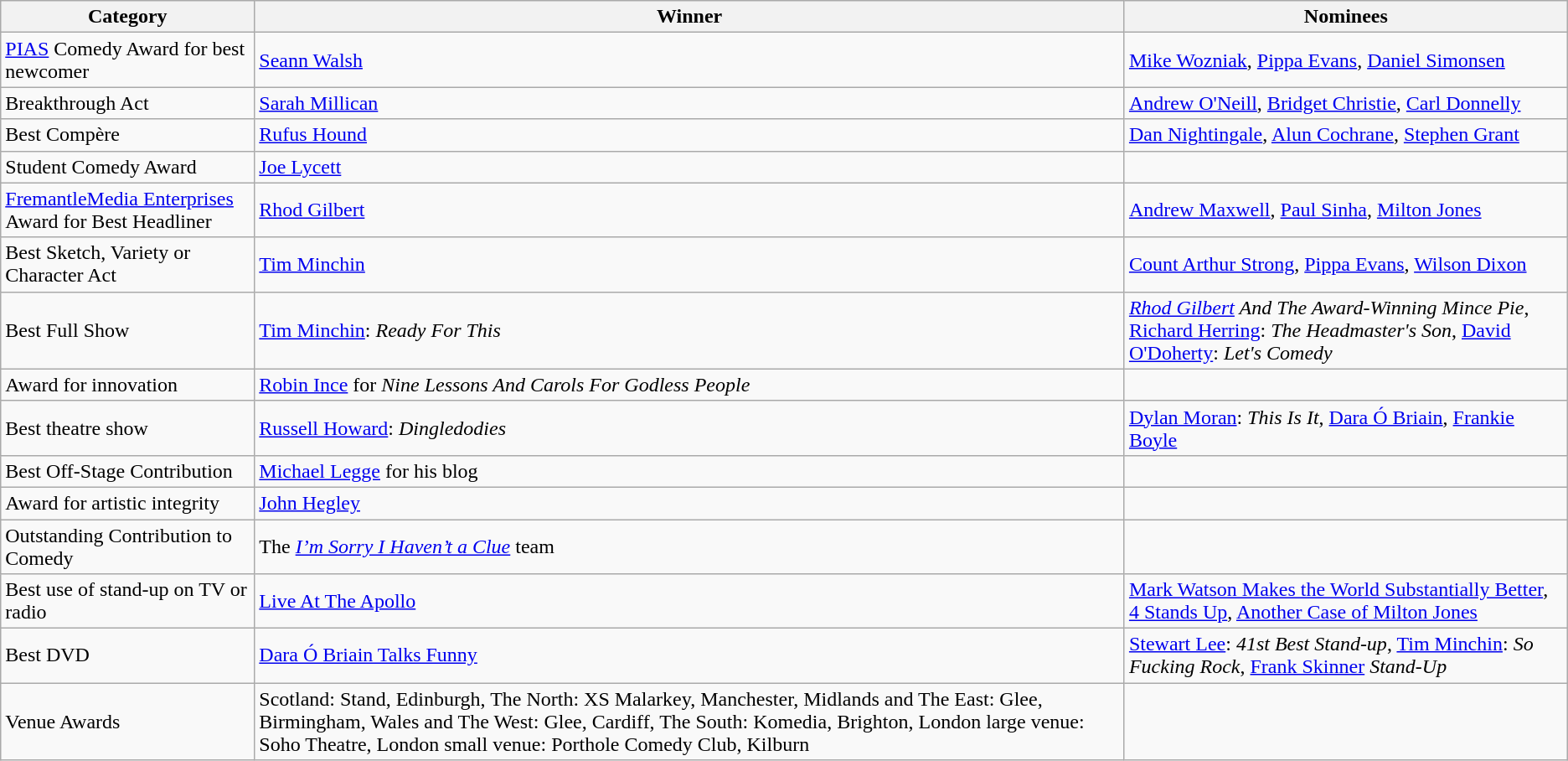<table class="wikitable">
<tr>
<th>Category</th>
<th>Winner</th>
<th>Nominees</th>
</tr>
<tr>
<td><a href='#'>PIAS</a> Comedy Award for best newcomer</td>
<td><a href='#'>Seann Walsh</a></td>
<td><a href='#'>Mike Wozniak</a>, <a href='#'>Pippa Evans</a>, <a href='#'>Daniel Simonsen</a></td>
</tr>
<tr>
<td>Breakthrough Act</td>
<td><a href='#'>Sarah Millican</a></td>
<td><a href='#'>Andrew O'Neill</a>, <a href='#'>Bridget Christie</a>, <a href='#'>Carl Donnelly</a></td>
</tr>
<tr>
<td>Best Compère</td>
<td><a href='#'>Rufus Hound</a></td>
<td><a href='#'>Dan Nightingale</a>, <a href='#'>Alun Cochrane</a>, <a href='#'>Stephen Grant</a></td>
</tr>
<tr>
<td>Student Comedy Award</td>
<td><a href='#'>Joe Lycett</a></td>
<td></td>
</tr>
<tr>
<td><a href='#'>FremantleMedia Enterprises</a> Award for Best Headliner</td>
<td><a href='#'>Rhod Gilbert</a></td>
<td><a href='#'>Andrew Maxwell</a>, <a href='#'>Paul Sinha</a>, <a href='#'>Milton Jones</a></td>
</tr>
<tr>
<td>Best Sketch, Variety or Character Act</td>
<td><a href='#'>Tim Minchin</a></td>
<td><a href='#'>Count Arthur Strong</a>, <a href='#'>Pippa Evans</a>, <a href='#'>Wilson Dixon</a></td>
</tr>
<tr>
<td>Best Full Show</td>
<td><a href='#'>Tim Minchin</a>: <em>Ready For This</em></td>
<td><em><a href='#'>Rhod Gilbert</a> And The Award-Winning Mince Pie</em>, <a href='#'>Richard Herring</a>: <em>The Headmaster's Son</em>, <a href='#'>David O'Doherty</a>: <em>Let's Comedy</em></td>
</tr>
<tr>
<td>Award for innovation</td>
<td><a href='#'>Robin Ince</a> for <em>Nine Lessons And Carols For Godless People</em></td>
<td></td>
</tr>
<tr>
<td>Best theatre show</td>
<td><a href='#'>Russell Howard</a>: <em>Dingledodies</em></td>
<td><a href='#'>Dylan Moran</a>: <em>This Is It</em>, <a href='#'>Dara Ó Briain</a>, <a href='#'>Frankie Boyle</a></td>
</tr>
<tr>
<td>Best Off-Stage Contribution</td>
<td><a href='#'>Michael Legge</a> for his blog</td>
<td></td>
</tr>
<tr>
<td>Award for artistic integrity</td>
<td><a href='#'>John Hegley</a></td>
<td></td>
</tr>
<tr>
<td>Outstanding Contribution to Comedy</td>
<td>The <em><a href='#'>I’m Sorry I Haven’t a Clue</a></em> team</td>
<td></td>
</tr>
<tr>
<td>Best use of stand-up on TV or radio</td>
<td><a href='#'>Live At The Apollo</a></td>
<td><a href='#'>Mark Watson Makes the World Substantially Better</a>, <a href='#'>4 Stands Up</a>, <a href='#'>Another Case of Milton Jones</a></td>
</tr>
<tr>
<td>Best DVD</td>
<td><a href='#'>Dara Ó Briain Talks Funny</a></td>
<td><a href='#'>Stewart Lee</a>: <em>41st Best Stand-up</em>, <a href='#'>Tim Minchin</a>: <em>So Fucking Rock</em>, <a href='#'>Frank Skinner</a> <em>Stand-Up</em></td>
</tr>
<tr>
<td>Venue Awards</td>
<td>Scotland: Stand, Edinburgh, The North: XS Malarkey, Manchester, Midlands and The East: Glee, Birmingham, Wales and The West: Glee, Cardiff, The South: Komedia, Brighton, London large venue: Soho Theatre, London small venue: Porthole Comedy Club, Kilburn</td>
<td></td>
</tr>
</table>
